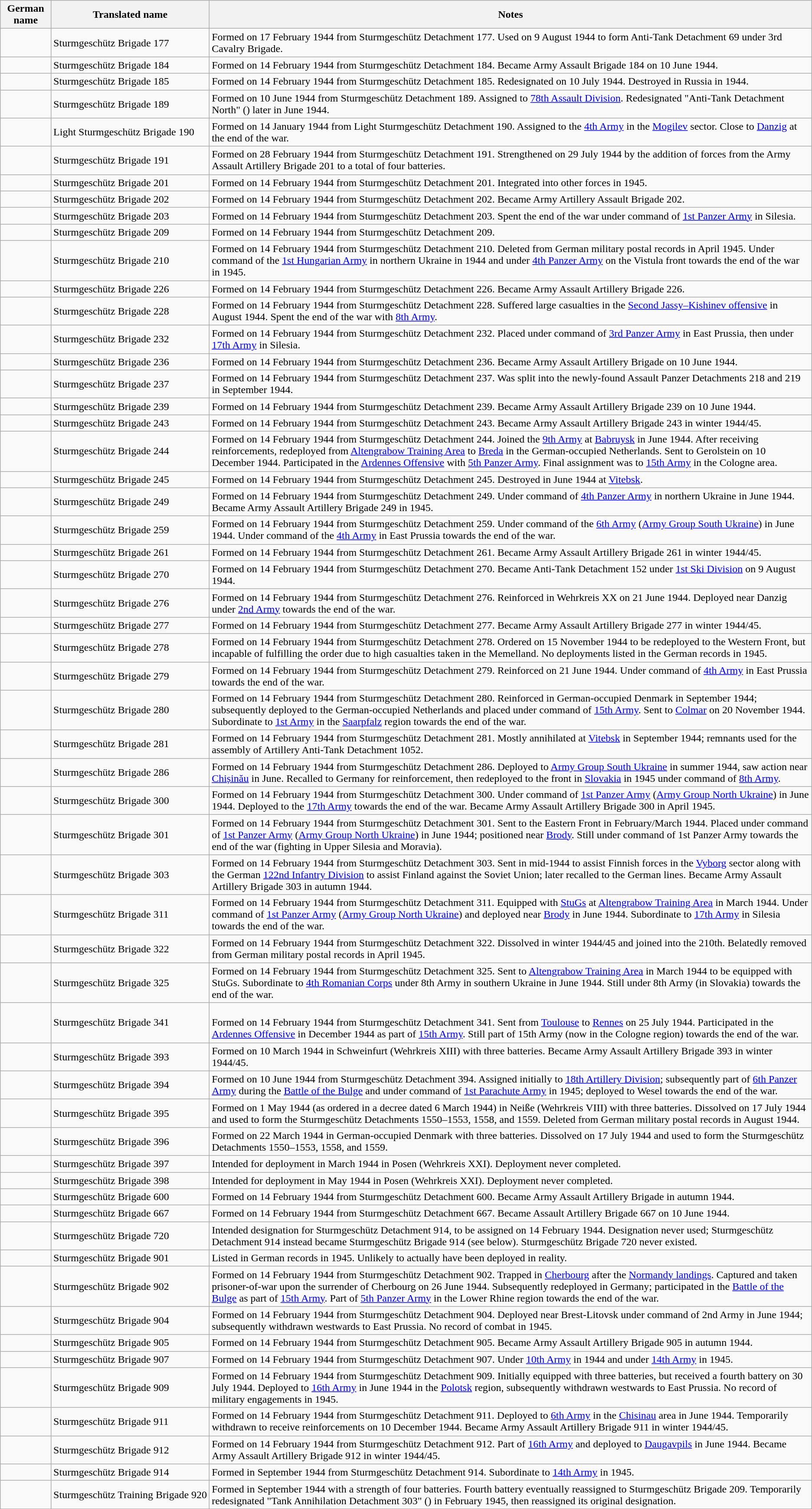<table class="wikitable">
<tr>
<th>German name</th>
<th>Translated name</th>
<th>Notes</th>
</tr>
<tr>
<td></td>
<td>Sturmgeschütz Brigade 177</td>
<td>Formed on 17 February 1944 from Sturmgeschütz Detachment 177. Used on 9 August 1944 to form Anti-Tank Detachment 69 under 3rd Cavalry Brigade.</td>
</tr>
<tr>
<td></td>
<td>Sturmgeschütz Brigade 184</td>
<td>Formed on 14 February 1944 from Sturmgeschütz Detachment 184. Became Army Assault Brigade 184 on 10 June 1944.</td>
</tr>
<tr>
<td></td>
<td>Sturmgeschütz Brigade 185</td>
<td>Formed on 14 February 1944 from Sturmgeschütz Detachment 185. Redesignated  on 10 July 1944. Destroyed in Russia in 1944.</td>
</tr>
<tr>
<td></td>
<td>Sturmgeschütz Brigade 189</td>
<td>Formed on 10 June 1944 from Sturmgeschütz Detachment 189. Assigned to <a href='#'>78th Assault Division</a>. Redesignated "Anti-Tank Detachment North" () later in June 1944.</td>
</tr>
<tr>
<td style="white-space: nowrap;"></td>
<td style="white-space: nowrap;">Light Sturmgeschütz Brigade 190</td>
<td>Formed on 14 January 1944 from Light Sturmgeschütz Detachment 190. Assigned to the <a href='#'>4th Army</a> in the <a href='#'>Mogilev</a> sector. Close to <a href='#'>Danzig</a> at the end of the war.</td>
</tr>
<tr>
<td></td>
<td>Sturmgeschütz Brigade 191</td>
<td>Formed on 28 February 1944 from Sturmgeschütz Detachment 191. Strengthened on 29 July 1944 by the addition of forces from the Army Assault Artillery Brigade 201 to a total of four batteries.</td>
</tr>
<tr>
<td></td>
<td>Sturmgeschütz Brigade 201</td>
<td>Formed on 14 February 1944 from Sturmgeschütz Detachment 201. Integrated into other forces in 1945.</td>
</tr>
<tr>
<td></td>
<td>Sturmgeschütz Brigade 202</td>
<td>Formed on 14 February 1944 from Sturmgeschütz Detachment 202. Became Army Artillery Assault Brigade 202.</td>
</tr>
<tr>
<td></td>
<td>Sturmgeschütz Brigade 203</td>
<td>Formed on 14 February 1944 from Sturmgeschütz Detachment 203. Spent the end of the war under command of <a href='#'>1st Panzer Army</a> in Silesia.</td>
</tr>
<tr>
<td></td>
<td>Sturmgeschütz Brigade 209</td>
<td>Formed on 14 February 1944 from Sturmgeschütz Detachment 209.</td>
</tr>
<tr>
<td></td>
<td>Sturmgeschütz Brigade 210</td>
<td>Formed on 14 February 1944 from Sturmgeschütz Detachment 210. Deleted from German military postal records in April 1945. Under command of the <a href='#'>1st Hungarian Army</a> in northern Ukraine in 1944 and under <a href='#'>4th Panzer Army</a> on the Vistula front towards the end of the war in 1945.</td>
</tr>
<tr>
<td></td>
<td>Sturmgeschütz Brigade 226</td>
<td>Formed on 14 February 1944 from Sturmgeschütz Detachment 226. Became Army Assault Artillery Brigade 226.</td>
</tr>
<tr>
<td></td>
<td>Sturmgeschütz Brigade 228</td>
<td>Formed on 14 February 1944 from Sturmgeschütz Detachment 228. Suffered large casualties in the <a href='#'>Second Jassy–Kishinev offensive</a> in August 1944. Spent the end of the war with <a href='#'>8th Army</a>.</td>
</tr>
<tr>
<td></td>
<td>Sturmgeschütz Brigade 232</td>
<td>Formed on 14 February 1944 from Sturmgeschütz Detachment 232. Placed under command of <a href='#'>3rd Panzer Army</a> in East Prussia, then under <a href='#'>17th Army</a> in Silesia.</td>
</tr>
<tr>
<td></td>
<td>Sturmgeschütz Brigade 236</td>
<td>Formed on 14 February 1944 from Sturmgeschütz Detachment 236. Became Army Assault Artillery Brigade on 10 June 1944.</td>
</tr>
<tr>
<td></td>
<td>Sturmgeschütz Brigade 237</td>
<td>Formed on 14 February 1944 from Sturmgeschütz Detachment 237. Was split into the newly-found Assault Panzer Detachments 218 and 219 in September 1944.</td>
</tr>
<tr>
<td></td>
<td>Sturmgeschütz Brigade 239</td>
<td>Formed on 14 February 1944 from Sturmgeschütz Detachment 239. Became Army Assault Artillery Brigade 239 on 10 June 1944.</td>
</tr>
<tr>
<td></td>
<td>Sturmgeschütz Brigade 243</td>
<td>Formed on 14 February 1944 from Sturmgeschütz Detachment 243. Became Army Assault Artillery Brigade 243 in winter 1944/45.</td>
</tr>
<tr>
<td></td>
<td>Sturmgeschütz Brigade 244</td>
<td>Formed on 14 February 1944 from Sturmgeschütz Detachment 244. Joined the <a href='#'>9th Army</a> at <a href='#'>Babruysk</a> in June 1944. After receiving reinforcements, redeployed from <a href='#'>Altengrabow Training Area</a> to <a href='#'>Breda</a> in the German-occupied Netherlands. Sent to Gerolstein on 10 December 1944. Participated in the <a href='#'>Ardennes Offensive</a> with <a href='#'>5th Panzer Army</a>. Final assignment was to <a href='#'>15th Army</a> in the Cologne area.</td>
</tr>
<tr>
<td></td>
<td>Sturmgeschütz Brigade 245</td>
<td>Formed on 14 February 1944 from Sturmgeschütz Detachment 245. Destroyed in June 1944 at <a href='#'>Vitebsk</a>.</td>
</tr>
<tr>
<td></td>
<td>Sturmgeschütz Brigade 249</td>
<td>Formed on 14 February 1944 from Sturmgeschütz Detachment 249. Under command of <a href='#'>4th Panzer Army</a> in northern Ukraine in June 1944. Became Army Assault Artillery Brigade 249 in 1945.</td>
</tr>
<tr>
<td></td>
<td>Sturmgeschütz Brigade 259</td>
<td>Formed on 14 February 1944 from Sturmgeschütz Detachment 259. Under command of the <a href='#'>6th Army</a> (<a href='#'>Army Group South Ukraine</a>) in June 1944. Under command of the <a href='#'>4th Army</a> in East Prussia towards the end of the war.</td>
</tr>
<tr>
<td></td>
<td>Sturmgeschütz Brigade 261</td>
<td>Formed on 14 February 1944 from Sturmgeschütz Detachment 261. Became Army Assault Artillery Brigade 261 in winter 1944/45.</td>
</tr>
<tr>
<td></td>
<td>Sturmgeschütz Brigade 270</td>
<td>Formed on 14 February 1944 from Sturmgeschütz Detachment 270. Became Anti-Tank Detachment 152 under <a href='#'>1st Ski Division</a> on 9 August 1944.</td>
</tr>
<tr>
<td></td>
<td>Sturmgeschütz Brigade 276</td>
<td>Formed on 14 February 1944 from Sturmgeschütz Detachment 276. Reinforced in Wehrkreis XX on 21 June 1944. Deployed near Danzig under <a href='#'>2nd Army</a> towards the end of the war.</td>
</tr>
<tr>
<td></td>
<td>Sturmgeschütz Brigade 277</td>
<td>Formed on 14 February 1944 from Sturmgeschütz Detachment 277. Became Army Assault Artillery Brigade 277 in winter 1944/45.</td>
</tr>
<tr>
<td></td>
<td>Sturmgeschütz Brigade 278</td>
<td>Formed on 14 February 1944 from Sturmgeschütz Detachment 278. Ordered on 15 November 1944 to be redeployed to the Western Front, but incapable of fulfilling the order due to high casualties taken in the Memelland. No deployments listed in the German records in 1945.</td>
</tr>
<tr>
<td></td>
<td>Sturmgeschütz Brigade 279</td>
<td>Formed on 14 February 1944 from Sturmgeschütz Detachment 279. Reinforced on 21 June 1944. Under command of <a href='#'>4th Army</a> in East Prussia towards the end of the war.</td>
</tr>
<tr>
<td></td>
<td>Sturmgeschütz Brigade 280</td>
<td>Formed on 14 February 1944 from Sturmgeschütz Detachment 280. Reinforced in German-occupied Denmark in September 1944; subsequently deployed to the German-occupied Netherlands and placed under command of <a href='#'>15th Army</a>. Sent to <a href='#'>Colmar</a> on 20 November 1944. Subordinate to <a href='#'>1st Army</a> in the <a href='#'>Saarpfalz</a> region towards the end of the war.</td>
</tr>
<tr>
<td></td>
<td>Sturmgeschütz Brigade 281</td>
<td>Formed on 14 February 1944 from Sturmgeschütz Detachment 281. Mostly annihilated at <a href='#'>Vitebsk</a> in September 1944; remnants used for the assembly of Artillery Anti-Tank Detachment 1052.</td>
</tr>
<tr>
<td></td>
<td>Sturmgeschütz Brigade 286</td>
<td>Formed on 14 February 1944 from Sturmgeschütz Detachment 286. Deployed to <a href='#'>Army Group South Ukraine</a> in summer 1944, saw action near <a href='#'>Chișinău</a> in June. Recalled to Germany for reinforcement, then redeployed to the front in <a href='#'>Slovakia</a> in 1945 under command of <a href='#'>8th Army</a>.</td>
</tr>
<tr>
<td></td>
<td>Sturmgeschütz Brigade 300</td>
<td>Formed on 14 February 1944 from Sturmgeschütz Detachment 300. Under command of <a href='#'>1st Panzer Army</a> (<a href='#'>Army Group North Ukraine</a>) in June 1944. Deployed to the <a href='#'>17th Army</a> towards the end of the war. Became Army Assault Artillery Brigade 300 in April 1945.</td>
</tr>
<tr>
<td></td>
<td>Sturmgeschütz Brigade 301</td>
<td>Formed on 14 February 1944 from Sturmgeschütz Detachment 301. Sent to the Eastern Front in February/March 1944. Placed under command of <a href='#'>1st Panzer Army</a> (<a href='#'>Army Group North Ukraine</a>) in June 1944; positioned near <a href='#'>Brody</a>. Still under command of 1st Panzer Army towards the end of the war (fighting in Upper Silesia and Moravia).</td>
</tr>
<tr>
<td></td>
<td>Sturmgeschütz Brigade 303</td>
<td>Formed on 14 February 1944 from Sturmgeschütz Detachment 303. Sent in mid-1944 to assist Finnish forces in the <a href='#'>Vyborg</a> sector along with the German <a href='#'>122nd Infantry Division</a> to assist Finland against the Soviet Union; later recalled to the German lines. Became Army Assault Artillery Brigade 303 in autumn 1944.</td>
</tr>
<tr>
<td></td>
<td>Sturmgeschütz Brigade 311</td>
<td>Formed on 14 February 1944 from Sturmgeschütz Detachment 311. Equipped with <a href='#'>StuGs</a> at <a href='#'>Altengrabow Training Area</a> in March 1944. Under command of <a href='#'>1st Panzer Army</a> (<a href='#'>Army Group North Ukraine</a>) and deployed near <a href='#'>Brody</a> in June 1944. Subordinate to <a href='#'>17th Army</a> in Silesia towards the end of the war.</td>
</tr>
<tr>
<td></td>
<td>Sturmgeschütz Brigade 322</td>
<td>Formed on 14 February 1944 from Sturmgeschütz Detachment 322. Dissolved in winter 1944/45 and joined into the 210th. Belatedly removed from German military postal records in April 1945.</td>
</tr>
<tr>
<td></td>
<td>Sturmgeschütz Brigade 325</td>
<td>Formed on 14 February 1944 from Sturmgeschütz Detachment 325. Sent to <a href='#'>Altengrabow Training Area</a> in March 1944 to be equipped with StuGs. Subordinate to <a href='#'>4th Romanian Corps</a> under 8th Army in southern Ukraine in June 1944. Still under 8th Army (in Slovakia) towards the end of the war.</td>
</tr>
<tr>
<td></td>
<td>Sturmgeschütz Brigade 341</td>
<td><br>Formed on 14 February 1944 from Sturmgeschütz Detachment 341. Sent from <a href='#'>Toulouse</a> to <a href='#'>Rennes</a> on 25 July 1944. Participated in the <a href='#'>Ardennes Offensive</a> in December 1944 as part of <a href='#'>15th Army</a>. Still part of 15th Army (now in the Cologne region) towards the end of the war.</td>
</tr>
<tr>
<td></td>
<td>Sturmgeschütz Brigade 393</td>
<td>Formed on 10 March 1944 in Schweinfurt (Wehrkreis XIII) with three batteries. Became Army Assault Artillery Brigade 393 in winter 1944/45.</td>
</tr>
<tr>
<td></td>
<td>Sturmgeschütz Brigade 394</td>
<td>Formed on 10 June 1944 from Sturmgeschütz Detachment 394. Assigned initially to <a href='#'>18th Artillery Division</a>; subsequently part of <a href='#'>6th Panzer Army</a> during the <a href='#'>Battle of the Bulge</a> and under command of <a href='#'>1st Parachute Army</a> in 1945; deployed to Wesel towards the end of the war.</td>
</tr>
<tr>
<td></td>
<td>Sturmgeschütz Brigade 395</td>
<td>Formed on 1 May 1944 (as ordered in a decree dated 6 March 1944) in Neiße (Wehrkreis VIII) with three batteries. Dissolved on 17 July 1944 and used to form the Sturmgeschütz Detachments 1550–1553, 1558, and 1559. Deleted from German military postal records in August 1944.</td>
</tr>
<tr>
<td></td>
<td>Sturmgeschütz Brigade 396</td>
<td>Formed on 22 March 1944 in German-occupied Denmark with three batteries. Dissolved on 17 July 1944 and used to form the Sturmgeschütz Detachments 1550–1553, 1558, and 1559.</td>
</tr>
<tr>
<td></td>
<td>Sturmgeschütz Brigade 397</td>
<td>Intended for deployment in March 1944 in Posen (Wehrkreis XXI). Deployment never completed.</td>
</tr>
<tr>
<td></td>
<td>Sturmgeschütz Brigade 398</td>
<td>Intended for deployment in May 1944 in Posen (Wehrkreis XXI). Deployment never completed.</td>
</tr>
<tr>
<td></td>
<td>Sturmgeschütz Brigade 600</td>
<td>Formed on 14 February 1944 from Sturmgeschütz Detachment 600. Became Army Assault Artillery Brigade in autumn 1944.</td>
</tr>
<tr>
<td></td>
<td>Sturmgeschütz Brigade 667</td>
<td>Formed on 14 February 1944 from Sturmgeschütz Detachment 667. Became Assault Artillery Brigade 667 on 10 June 1944.</td>
</tr>
<tr>
<td></td>
<td>Sturmgeschütz Brigade 720</td>
<td>Intended designation for Sturmgeschütz Detachment 914, to be assigned on 14 February 1944. Designation never used; Sturmgeschütz Detachment 914 instead became Sturmgeschütz Brigade 914 (see below). Sturmgeschütz Brigade 720 never existed.</td>
</tr>
<tr>
<td></td>
<td>Sturmgeschütz Brigade 901</td>
<td>Listed in German records in 1945. Unlikely to actually have been deployed in reality.</td>
</tr>
<tr>
<td></td>
<td>Sturmgeschütz Brigade 902</td>
<td>Formed on 14 February 1944 from Sturmgeschütz Detachment 902. Trapped in <a href='#'>Cherbourg</a> after the <a href='#'>Normandy landings</a>. Captured and taken prisoner-of-war upon the surrender of Cherbourg on 26 June 1944. Subsequently redeployed in Germany; participated in the <a href='#'>Battle of the Bulge</a> as part of <a href='#'>15th Army</a>. Part of <a href='#'>5th Panzer Army</a> in the Lower Rhine region towards the end of the war.</td>
</tr>
<tr>
<td></td>
<td>Sturmgeschütz Brigade 904</td>
<td>Formed on 14 February 1944 from Sturmgeschütz Detachment 904. Deployed near Brest-Litovsk under command of 2nd Army in June 1944; subsequently withdrawn westwards to East Prussia. No record of combat in 1945.</td>
</tr>
<tr>
<td></td>
<td>Sturmgeschütz Brigade 905</td>
<td>Formed on 14 February 1944 from Sturmgeschütz Detachment 905. Became Army Assault Artillery Brigade 905 in autumn 1944.</td>
</tr>
<tr>
<td></td>
<td>Sturmgeschütz Brigade 907</td>
<td>Formed on 14 February 1944 from Sturmgeschütz Detachment 907. Under <a href='#'>10th Army</a> in 1944 and under <a href='#'>14th Army</a> in 1945.</td>
</tr>
<tr>
<td></td>
<td>Sturmgeschütz Brigade 909</td>
<td>Formed on 14 February 1944 from Sturmgeschütz Detachment 909. Initially equipped with three batteries, but received a fourth battery on 30 July 1944. Deployed to <a href='#'>16th Army</a> in June 1944 in the <a href='#'>Polotsk</a> region, subsequently withdrawn westwards to East Prussia. No record of military engagements in 1945.</td>
</tr>
<tr>
<td></td>
<td>Sturmgeschütz Brigade 911</td>
<td>Formed on 14 February 1944 from Sturmgeschütz Detachment 911. Deployed to <a href='#'>6th Army</a> in the <a href='#'>Chisinau</a> area in June 1944. Temporarily withdrawn to receive reinforcements on 10 December 1944. Became Army Assault Artillery Brigade 911 in winter 1944/45.</td>
</tr>
<tr>
<td></td>
<td>Sturmgeschütz Brigade 912</td>
<td>Formed on 14 February 1944 from Sturmgeschütz Detachment 912. Part of <a href='#'>16th Army</a> and deployed to <a href='#'>Daugavpils</a> in June 1944. Became Army Assault Artillery Brigade 912 in winter 1944/45.</td>
</tr>
<tr>
<td></td>
<td>Sturmgeschütz Brigade 914</td>
<td>Formed in September 1944 from Sturmgeschütz Detachment 914. Subordinate to <a href='#'>14th Army</a> in 1945.</td>
</tr>
<tr>
<td style="white-space: nowrap;"></td>
<td style="white-space: nowrap;">Sturmgeschütz Training Brigade 920</td>
<td>Formed in September 1944 with a strength of four batteries. Fourth battery eventually reassigned to Sturmgeschütz Brigade 209. Temporarily redesignated "Tank Annihilation Detachment 303" () in February 1945, then reassigned its original designation.</td>
</tr>
</table>
